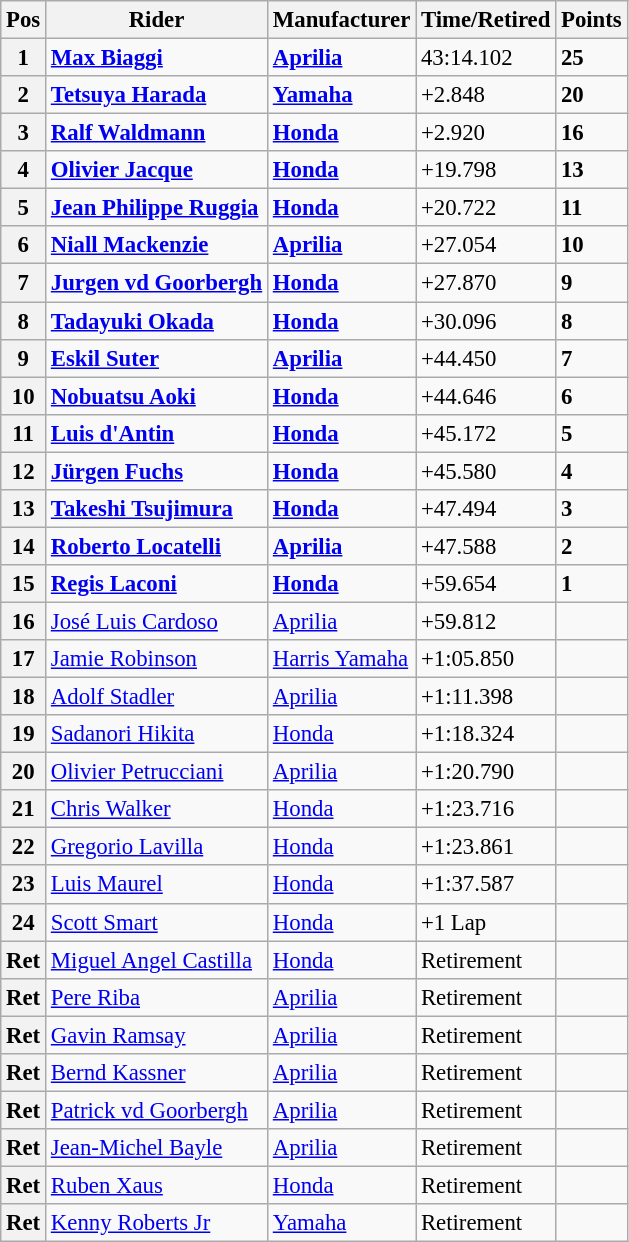<table class="wikitable" style="font-size: 95%;">
<tr>
<th>Pos</th>
<th>Rider</th>
<th>Manufacturer</th>
<th>Time/Retired</th>
<th>Points</th>
</tr>
<tr>
<th>1</th>
<td> <strong><a href='#'>Max Biaggi</a></strong></td>
<td><strong><a href='#'>Aprilia</a></strong></td>
<td>43:14.102</td>
<td><strong>25</strong></td>
</tr>
<tr>
<th>2</th>
<td> <strong><a href='#'>Tetsuya Harada</a></strong></td>
<td><strong><a href='#'>Yamaha</a></strong></td>
<td>+2.848</td>
<td><strong>20</strong></td>
</tr>
<tr>
<th>3</th>
<td> <strong><a href='#'>Ralf Waldmann</a></strong></td>
<td><strong><a href='#'>Honda</a></strong></td>
<td>+2.920</td>
<td><strong>16</strong></td>
</tr>
<tr>
<th>4</th>
<td> <strong><a href='#'>Olivier Jacque</a></strong></td>
<td><strong><a href='#'>Honda</a></strong></td>
<td>+19.798</td>
<td><strong>13</strong></td>
</tr>
<tr>
<th>5</th>
<td> <strong><a href='#'>Jean Philippe Ruggia</a></strong></td>
<td><strong><a href='#'>Honda</a></strong></td>
<td>+20.722</td>
<td><strong>11</strong></td>
</tr>
<tr>
<th>6</th>
<td> <strong><a href='#'>Niall Mackenzie</a></strong></td>
<td><strong><a href='#'>Aprilia</a></strong></td>
<td>+27.054</td>
<td><strong>10</strong></td>
</tr>
<tr>
<th>7</th>
<td> <strong><a href='#'>Jurgen vd Goorbergh</a></strong></td>
<td><strong><a href='#'>Honda</a></strong></td>
<td>+27.870</td>
<td><strong>9</strong></td>
</tr>
<tr>
<th>8</th>
<td> <strong><a href='#'>Tadayuki Okada</a></strong></td>
<td><strong><a href='#'>Honda</a></strong></td>
<td>+30.096</td>
<td><strong>8</strong></td>
</tr>
<tr>
<th>9</th>
<td> <strong><a href='#'>Eskil Suter</a></strong></td>
<td><strong><a href='#'>Aprilia</a></strong></td>
<td>+44.450</td>
<td><strong>7</strong></td>
</tr>
<tr>
<th>10</th>
<td> <strong><a href='#'>Nobuatsu Aoki</a></strong></td>
<td><strong><a href='#'>Honda</a></strong></td>
<td>+44.646</td>
<td><strong>6</strong></td>
</tr>
<tr>
<th>11</th>
<td> <strong><a href='#'>Luis d'Antin</a></strong></td>
<td><strong><a href='#'>Honda</a></strong></td>
<td>+45.172</td>
<td><strong>5</strong></td>
</tr>
<tr>
<th>12</th>
<td> <strong><a href='#'>Jürgen Fuchs</a></strong></td>
<td><strong><a href='#'>Honda</a></strong></td>
<td>+45.580</td>
<td><strong>4</strong></td>
</tr>
<tr>
<th>13</th>
<td> <strong><a href='#'>Takeshi Tsujimura</a></strong></td>
<td><strong><a href='#'>Honda</a></strong></td>
<td>+47.494</td>
<td><strong>3</strong></td>
</tr>
<tr>
<th>14</th>
<td> <strong><a href='#'>Roberto Locatelli</a></strong></td>
<td><strong><a href='#'>Aprilia</a></strong></td>
<td>+47.588</td>
<td><strong>2</strong></td>
</tr>
<tr>
<th>15</th>
<td> <strong><a href='#'>Regis Laconi</a></strong></td>
<td><strong><a href='#'>Honda</a></strong></td>
<td>+59.654</td>
<td><strong>1</strong></td>
</tr>
<tr>
<th>16</th>
<td> <a href='#'>José Luis Cardoso</a></td>
<td><a href='#'>Aprilia</a></td>
<td>+59.812</td>
<td></td>
</tr>
<tr>
<th>17</th>
<td> <a href='#'>Jamie Robinson</a></td>
<td><a href='#'>Harris Yamaha</a></td>
<td>+1:05.850</td>
<td></td>
</tr>
<tr>
<th>18</th>
<td> <a href='#'>Adolf Stadler</a></td>
<td><a href='#'>Aprilia</a></td>
<td>+1:11.398</td>
<td></td>
</tr>
<tr>
<th>19</th>
<td> <a href='#'>Sadanori Hikita</a></td>
<td><a href='#'>Honda</a></td>
<td>+1:18.324</td>
<td></td>
</tr>
<tr>
<th>20</th>
<td> <a href='#'>Olivier Petrucciani</a></td>
<td><a href='#'>Aprilia</a></td>
<td>+1:20.790</td>
<td></td>
</tr>
<tr>
<th>21</th>
<td> <a href='#'>Chris Walker</a></td>
<td><a href='#'>Honda</a></td>
<td>+1:23.716</td>
<td></td>
</tr>
<tr>
<th>22</th>
<td> <a href='#'>Gregorio Lavilla</a></td>
<td><a href='#'>Honda</a></td>
<td>+1:23.861</td>
<td></td>
</tr>
<tr>
<th>23</th>
<td> <a href='#'>Luis Maurel</a></td>
<td><a href='#'>Honda</a></td>
<td>+1:37.587</td>
<td></td>
</tr>
<tr>
<th>24</th>
<td> <a href='#'>Scott Smart</a></td>
<td><a href='#'>Honda</a></td>
<td>+1 Lap</td>
<td></td>
</tr>
<tr>
<th>Ret</th>
<td> <a href='#'>Miguel Angel Castilla</a></td>
<td><a href='#'>Honda</a></td>
<td>Retirement</td>
<td></td>
</tr>
<tr>
<th>Ret</th>
<td> <a href='#'>Pere Riba</a></td>
<td><a href='#'>Aprilia</a></td>
<td>Retirement</td>
<td></td>
</tr>
<tr>
<th>Ret</th>
<td> <a href='#'>Gavin Ramsay</a></td>
<td><a href='#'>Aprilia</a></td>
<td>Retirement</td>
<td></td>
</tr>
<tr>
<th>Ret</th>
<td> <a href='#'>Bernd Kassner</a></td>
<td><a href='#'>Aprilia</a></td>
<td>Retirement</td>
<td></td>
</tr>
<tr>
<th>Ret</th>
<td> <a href='#'>Patrick vd Goorbergh</a></td>
<td><a href='#'>Aprilia</a></td>
<td>Retirement</td>
<td></td>
</tr>
<tr>
<th>Ret</th>
<td> <a href='#'>Jean-Michel Bayle</a></td>
<td><a href='#'>Aprilia</a></td>
<td>Retirement</td>
<td></td>
</tr>
<tr>
<th>Ret</th>
<td> <a href='#'>Ruben Xaus</a></td>
<td><a href='#'>Honda</a></td>
<td>Retirement</td>
<td></td>
</tr>
<tr>
<th>Ret</th>
<td> <a href='#'>Kenny Roberts Jr</a></td>
<td><a href='#'>Yamaha</a></td>
<td>Retirement</td>
<td></td>
</tr>
</table>
